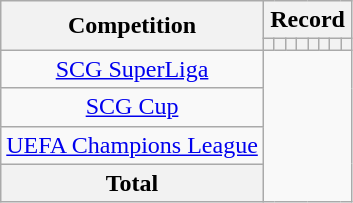<table class="wikitable" style="text-align: center">
<tr>
<th rowspan=2>Competition</th>
<th colspan=8>Record</th>
</tr>
<tr>
<th></th>
<th></th>
<th></th>
<th></th>
<th></th>
<th></th>
<th></th>
<th></th>
</tr>
<tr>
<td><a href='#'>SCG SuperLiga</a><br></td>
</tr>
<tr>
<td><a href='#'>SCG Cup</a><br></td>
</tr>
<tr>
<td><a href='#'>UEFA Champions League</a><br></td>
</tr>
<tr>
<th>Total<br></th>
</tr>
</table>
